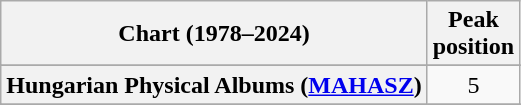<table class="wikitable sortable plainrowheaders" style="text-align:center">
<tr>
<th>Chart (1978–2024)</th>
<th>Peak<br>position</th>
</tr>
<tr>
</tr>
<tr>
</tr>
<tr>
<th scope="row">Hungarian Physical Albums (<a href='#'>MAHASZ</a>)</th>
<td>5</td>
</tr>
<tr>
</tr>
<tr>
</tr>
</table>
